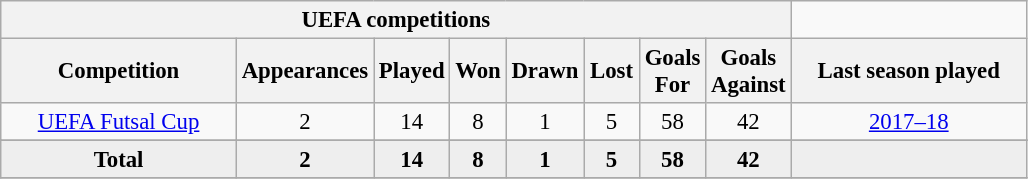<table class="wikitable" style="font-size:95%; text-align: center;">
<tr>
<th colspan="8">UEFA competitions</th>
</tr>
<tr>
<th width="150">Competition</th>
<th width="30">Appearances</th>
<th width="30">Played</th>
<th width="30">Won</th>
<th width="30">Drawn</th>
<th width="30">Lost</th>
<th width="30">Goals For</th>
<th width="30">Goals Against</th>
<th width="150">Last season played</th>
</tr>
<tr>
<td><a href='#'>UEFA Futsal Cup</a></td>
<td>2</td>
<td>14</td>
<td>8</td>
<td>1</td>
<td>5</td>
<td>58</td>
<td>42</td>
<td><a href='#'>2017–18</a></td>
</tr>
<tr>
</tr>
<tr bgcolor=#EEEEEE>
<td><strong>Total</strong></td>
<td><strong>2</strong></td>
<td><strong>14</strong></td>
<td><strong>8</strong></td>
<td><strong>1</strong></td>
<td><strong>5</strong></td>
<td><strong>58</strong></td>
<td><strong>42</strong></td>
<td></td>
</tr>
<tr>
</tr>
</table>
